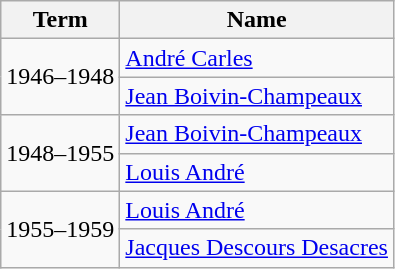<table class="wikitable sortable">
<tr>
<th>Term</th>
<th>Name</th>
</tr>
<tr>
<td rowspan=2>1946–1948</td>
<td><a href='#'>André Carles</a></td>
</tr>
<tr>
<td><a href='#'>Jean Boivin-Champeaux</a></td>
</tr>
<tr>
<td rowspan=2>1948–1955</td>
<td><a href='#'>Jean Boivin-Champeaux</a></td>
</tr>
<tr>
<td><a href='#'>Louis André</a></td>
</tr>
<tr>
<td rowspan=2>1955–1959</td>
<td><a href='#'>Louis André</a></td>
</tr>
<tr>
<td><a href='#'>Jacques Descours Desacres</a></td>
</tr>
</table>
